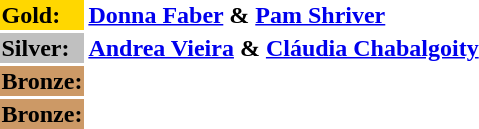<table>
<tr>
<td bgcolor="gold"><strong>Gold:</strong></td>
<td> <strong><a href='#'>Donna Faber</a> & <a href='#'>Pam Shriver</a></strong></td>
</tr>
<tr>
<td bgcolor="silver"><strong>Silver:</strong></td>
<td> <strong><a href='#'>Andrea Vieira</a> & <a href='#'>Cláudia Chabalgoity</a></strong></td>
</tr>
<tr>
<td bgcolor="CC9966"><strong>Bronze:</strong></td>
<td></td>
</tr>
<tr>
<td bgcolor="CC9966"><strong>Bronze:</strong></td>
<td></td>
</tr>
</table>
